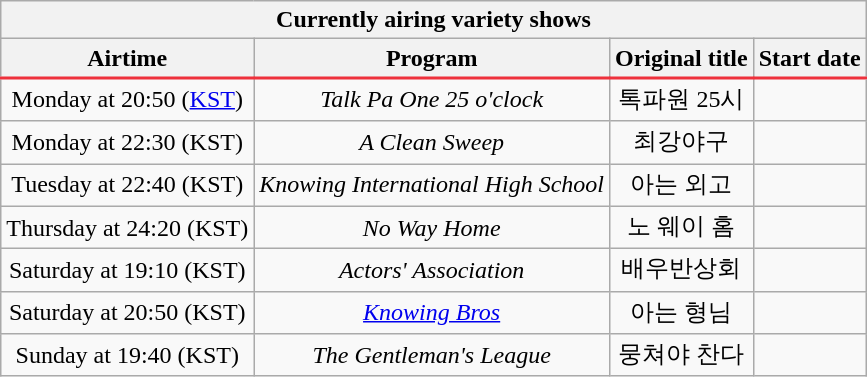<table class=wikitable style=text-align:center>
<tr>
<th colspan=6>Currently airing variety shows</th>
</tr>
<tr style="border-bottom:solid 2px #EE313C;">
<th>Airtime</th>
<th>Program</th>
<th>Original title</th>
<th>Start date</th>
</tr>
<tr>
<td>Monday at 20:50 (<a href='#'>KST</a>)</td>
<td><em>Talk Pa One 25 o'clock</em></td>
<td>톡파원 25시</td>
<td></td>
</tr>
<tr>
<td>Monday at 22:30 (KST)</td>
<td><em>A Clean Sweep</em></td>
<td>최강야구</td>
<td></td>
</tr>
<tr>
<td>Tuesday at 22:40 (KST)</td>
<td><em>Knowing International High School</em></td>
<td>아는 외고</td>
<td></td>
</tr>
<tr>
<td>Thursday at 24:20 (KST)</td>
<td><em>No Way Home</em></td>
<td>노 웨이 홈</td>
<td></td>
</tr>
<tr>
<td>Saturday at 19:10 (KST)</td>
<td><em>Actors' Association</em></td>
<td>배우반상회</td>
<td></td>
</tr>
<tr>
<td>Saturday at 20:50 (KST)</td>
<td><em><a href='#'>Knowing Bros</a></em></td>
<td>아는 형님</td>
<td></td>
</tr>
<tr>
<td>Sunday at 19:40 (KST)</td>
<td><em>The Gentleman's League</em></td>
<td>뭉쳐야 찬다</td>
<td></td>
</tr>
</table>
